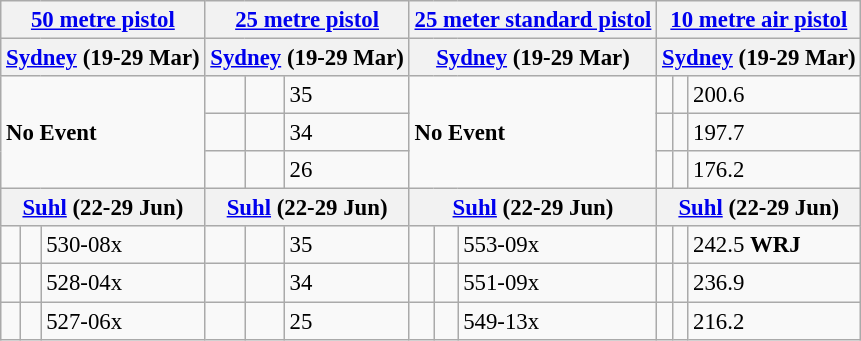<table class="wikitable" style="font-size: 95%">
<tr>
<th colspan="3"><a href='#'>50 metre pistol</a></th>
<th colspan="3"><a href='#'>25 metre pistol</a></th>
<th colspan="3"><a href='#'>25 meter standard pistol</a></th>
<th colspan="3"><a href='#'>10 metre air pistol</a></th>
</tr>
<tr>
<th colspan="3"><strong><a href='#'>Sydney</a>  (19-29 Mar)</strong></th>
<th colspan="3"><strong><a href='#'>Sydney</a>  (19-29 Mar)</strong></th>
<th colspan="3"><strong><a href='#'>Sydney</a>  (19-29 Mar)</strong></th>
<th colspan="3"><strong><a href='#'>Sydney</a>  (19-29 Mar)</strong></th>
</tr>
<tr>
<td colspan="3" rowspan="3"><strong>No Event</strong></td>
<td></td>
<td></td>
<td>35</td>
<td colspan="3" rowspan="3"><strong>No Event</strong></td>
<td></td>
<td></td>
<td>200.6</td>
</tr>
<tr>
<td></td>
<td></td>
<td>34</td>
<td></td>
<td></td>
<td>197.7</td>
</tr>
<tr>
<td></td>
<td></td>
<td>26</td>
<td></td>
<td></td>
<td>176.2</td>
</tr>
<tr>
<th colspan="3"><strong><a href='#'>Suhl</a></strong> <strong> (22-29 Jun)</strong></th>
<th colspan="3"><strong><a href='#'>Suhl</a></strong> <strong> (22-29 Jun)</strong></th>
<th colspan="3"><strong><a href='#'>Suhl</a></strong> <strong> (22-29 Jun)</strong></th>
<th colspan="3"><strong><a href='#'>Suhl</a></strong> <strong> (22-29 Jun)</strong></th>
</tr>
<tr>
<td></td>
<td></td>
<td>530-08x</td>
<td></td>
<td></td>
<td>35</td>
<td></td>
<td></td>
<td>553-09x</td>
<td></td>
<td></td>
<td>242.5 <strong>WRJ</strong></td>
</tr>
<tr>
<td></td>
<td></td>
<td>528-04x</td>
<td></td>
<td></td>
<td>34</td>
<td></td>
<td></td>
<td>551-09x</td>
<td></td>
<td></td>
<td>236.9</td>
</tr>
<tr>
<td></td>
<td></td>
<td>527-06x</td>
<td></td>
<td></td>
<td>25</td>
<td></td>
<td></td>
<td>549-13x</td>
<td></td>
<td></td>
<td>216.2</td>
</tr>
</table>
